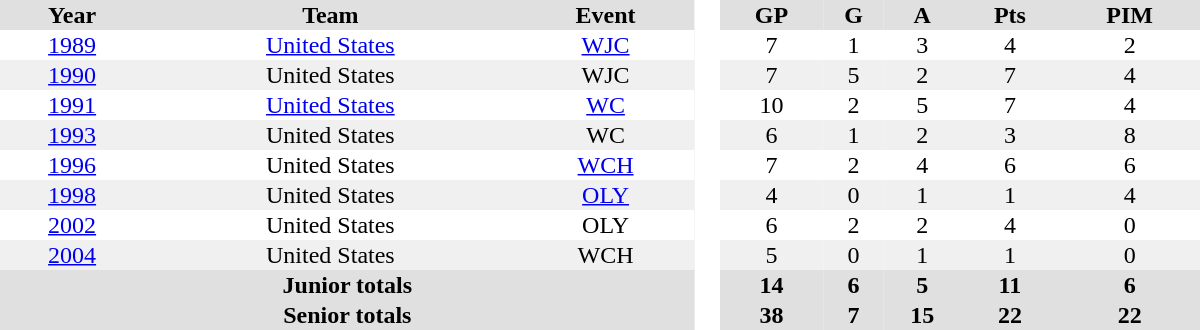<table border="0" cellpadding="1" cellspacing="0" style="text-align:center; width:50em">
<tr ALIGN="center" bgcolor="#e0e0e0">
<th>Year</th>
<th>Team</th>
<th>Event</th>
<th rowspan="99" bgcolor="#ffffff"> </th>
<th>GP</th>
<th>G</th>
<th>A</th>
<th>Pts</th>
<th>PIM</th>
</tr>
<tr>
<td><a href='#'>1989</a></td>
<td><a href='#'>United States</a></td>
<td><a href='#'>WJC</a></td>
<td>7</td>
<td>1</td>
<td>3</td>
<td>4</td>
<td>2</td>
</tr>
<tr bgcolor="#f0f0f0">
<td><a href='#'>1990</a></td>
<td>United States</td>
<td>WJC</td>
<td>7</td>
<td>5</td>
<td>2</td>
<td>7</td>
<td>4</td>
</tr>
<tr>
<td><a href='#'>1991</a></td>
<td><a href='#'>United States</a></td>
<td><a href='#'>WC</a></td>
<td>10</td>
<td>2</td>
<td>5</td>
<td>7</td>
<td>4</td>
</tr>
<tr bgcolor="#f0f0f0">
<td><a href='#'>1993</a></td>
<td>United States</td>
<td>WC</td>
<td>6</td>
<td>1</td>
<td>2</td>
<td>3</td>
<td>8</td>
</tr>
<tr>
<td><a href='#'>1996</a></td>
<td>United States</td>
<td><a href='#'>WCH</a></td>
<td>7</td>
<td>2</td>
<td>4</td>
<td>6</td>
<td>6</td>
</tr>
<tr bgcolor="#f0f0f0">
<td><a href='#'>1998</a></td>
<td>United States</td>
<td><a href='#'>OLY</a></td>
<td>4</td>
<td>0</td>
<td>1</td>
<td>1</td>
<td>4</td>
</tr>
<tr>
<td><a href='#'>2002</a></td>
<td>United States</td>
<td>OLY</td>
<td>6</td>
<td>2</td>
<td>2</td>
<td>4</td>
<td>0</td>
</tr>
<tr bgcolor="#f0f0f0">
<td><a href='#'>2004</a></td>
<td>United States</td>
<td>WCH</td>
<td>5</td>
<td>0</td>
<td>1</td>
<td>1</td>
<td>0</td>
</tr>
<tr bgcolor="#e0e0e0">
<th colspan=3>Junior totals</th>
<th>14</th>
<th>6</th>
<th>5</th>
<th>11</th>
<th>6</th>
</tr>
<tr bgcolor="#e0e0e0">
<th colspan=3>Senior totals</th>
<th>38</th>
<th>7</th>
<th>15</th>
<th>22</th>
<th>22</th>
</tr>
</table>
